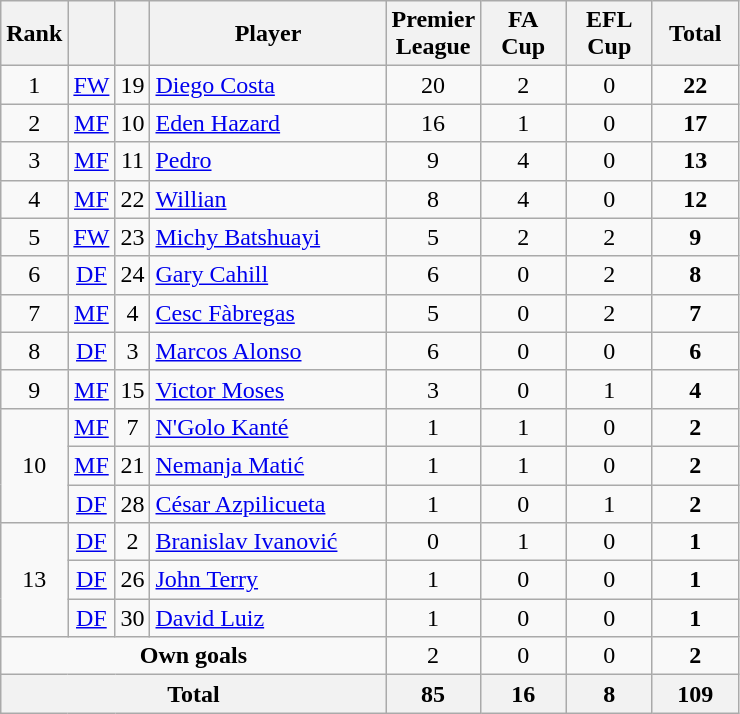<table class="wikitable sortable" style="text-align: center;">
<tr>
<th width=10>Rank</th>
<th width=10></th>
<th width=10></th>
<th width=150>Player</th>
<th width=50>Premier League</th>
<th width=50>FA Cup</th>
<th width=50>EFL Cup</th>
<th width=50>Total</th>
</tr>
<tr>
<td>1</td>
<td><a href='#'>FW</a></td>
<td>19</td>
<td align=left> <a href='#'>Diego Costa</a></td>
<td>20</td>
<td>2</td>
<td>0</td>
<td><strong>22</strong></td>
</tr>
<tr>
<td>2</td>
<td><a href='#'>MF</a></td>
<td>10</td>
<td align=left> <a href='#'>Eden Hazard</a></td>
<td>16</td>
<td>1</td>
<td>0</td>
<td><strong>17</strong></td>
</tr>
<tr>
<td>3</td>
<td><a href='#'>MF</a></td>
<td>11</td>
<td align=left> <a href='#'>Pedro</a></td>
<td>9</td>
<td>4</td>
<td>0</td>
<td><strong>13</strong></td>
</tr>
<tr>
<td>4</td>
<td><a href='#'>MF</a></td>
<td>22</td>
<td align=left> <a href='#'>Willian</a></td>
<td>8</td>
<td>4</td>
<td>0</td>
<td><strong>12</strong></td>
</tr>
<tr>
<td>5</td>
<td><a href='#'>FW</a></td>
<td>23</td>
<td align=left> <a href='#'>Michy Batshuayi</a></td>
<td>5</td>
<td>2</td>
<td>2</td>
<td><strong>9</strong></td>
</tr>
<tr>
<td>6</td>
<td><a href='#'>DF</a></td>
<td>24</td>
<td align=left> <a href='#'>Gary Cahill</a></td>
<td>6</td>
<td>0</td>
<td>2</td>
<td><strong>8</strong></td>
</tr>
<tr>
<td>7</td>
<td><a href='#'>MF</a></td>
<td>4</td>
<td align=left> <a href='#'>Cesc Fàbregas</a></td>
<td>5</td>
<td>0</td>
<td>2</td>
<td><strong>7</strong></td>
</tr>
<tr>
<td>8</td>
<td><a href='#'>DF</a></td>
<td>3</td>
<td align=left> <a href='#'>Marcos Alonso</a></td>
<td>6</td>
<td>0</td>
<td>0</td>
<td><strong>6</strong></td>
</tr>
<tr>
<td>9</td>
<td><a href='#'>MF</a></td>
<td>15</td>
<td align=left> <a href='#'>Victor Moses</a></td>
<td>3</td>
<td>0</td>
<td>1</td>
<td><strong>4</strong></td>
</tr>
<tr>
<td rowspan="3">10</td>
<td><a href='#'>MF</a></td>
<td>7</td>
<td align=left> <a href='#'>N'Golo Kanté</a></td>
<td>1</td>
<td>1</td>
<td>0</td>
<td><strong>2</strong></td>
</tr>
<tr>
<td><a href='#'>MF</a></td>
<td>21</td>
<td align=left> <a href='#'>Nemanja Matić</a></td>
<td>1</td>
<td>1</td>
<td>0</td>
<td><strong>2</strong></td>
</tr>
<tr>
<td><a href='#'>DF</a></td>
<td>28</td>
<td align=left> <a href='#'>César Azpilicueta</a></td>
<td>1</td>
<td>0</td>
<td>1</td>
<td><strong>2</strong></td>
</tr>
<tr>
<td rowspan="3">13</td>
<td><a href='#'>DF</a></td>
<td>2</td>
<td align=left> <a href='#'>Branislav Ivanović</a></td>
<td>0</td>
<td>1</td>
<td>0</td>
<td><strong>1</strong></td>
</tr>
<tr>
<td><a href='#'>DF</a></td>
<td>26</td>
<td align=left> <a href='#'>John Terry</a></td>
<td>1</td>
<td>0</td>
<td>0</td>
<td><strong>1</strong></td>
</tr>
<tr>
<td><a href='#'>DF</a></td>
<td>30</td>
<td align=left> <a href='#'>David Luiz</a></td>
<td>1</td>
<td>0</td>
<td>0</td>
<td><strong>1</strong></td>
</tr>
<tr>
<td colspan="4"><strong>Own goals</strong></td>
<td>2</td>
<td>0</td>
<td>0</td>
<td><strong>2</strong></td>
</tr>
<tr>
<th colspan=4><strong>Total</strong></th>
<th><strong>85</strong></th>
<th><strong>16</strong></th>
<th><strong>8</strong></th>
<th><strong>109</strong></th>
</tr>
</table>
